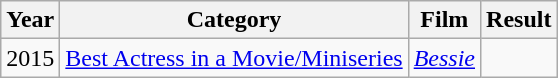<table class="wikitable">
<tr>
<th>Year</th>
<th>Category</th>
<th>Film</th>
<th>Result</th>
</tr>
<tr>
<td>2015</td>
<td><a href='#'>Best Actress in a Movie/Miniseries</a></td>
<td><em><a href='#'>Bessie</a></em></td>
<td></td>
</tr>
</table>
